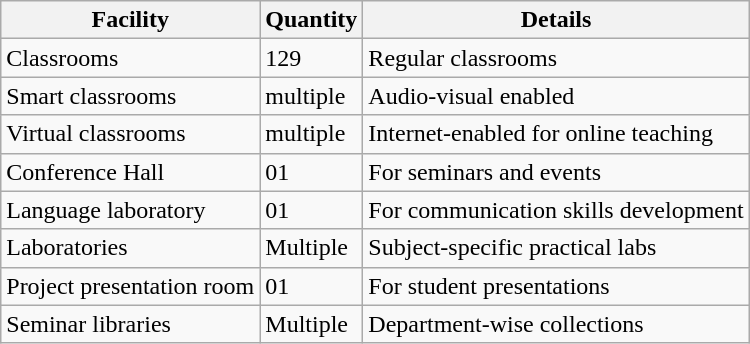<table class="wikitable">
<tr>
<th>Facility</th>
<th>Quantity</th>
<th>Details</th>
</tr>
<tr>
<td>Classrooms</td>
<td>129</td>
<td>Regular classrooms</td>
</tr>
<tr>
<td>Smart classrooms</td>
<td>multiple</td>
<td>Audio-visual enabled</td>
</tr>
<tr>
<td>Virtual classrooms</td>
<td>multiple</td>
<td>Internet-enabled for online teaching</td>
</tr>
<tr>
<td>Conference Hall</td>
<td>01</td>
<td>For seminars and events</td>
</tr>
<tr>
<td>Language laboratory</td>
<td>01</td>
<td>For communication skills development</td>
</tr>
<tr>
<td>Laboratories</td>
<td>Multiple</td>
<td>Subject-specific practical labs</td>
</tr>
<tr>
<td>Project presentation room</td>
<td>01</td>
<td>For student presentations</td>
</tr>
<tr>
<td>Seminar libraries</td>
<td>Multiple</td>
<td>Department-wise collections</td>
</tr>
</table>
